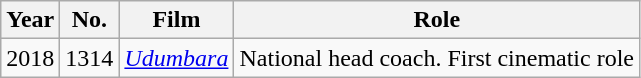<table class="wikitable">
<tr>
<th>Year</th>
<th>No.</th>
<th>Film</th>
<th>Role</th>
</tr>
<tr>
<td>2018</td>
<td>1314</td>
<td><em><a href='#'>Udumbara</a></em></td>
<td>National head coach. First cinematic role</td>
</tr>
</table>
